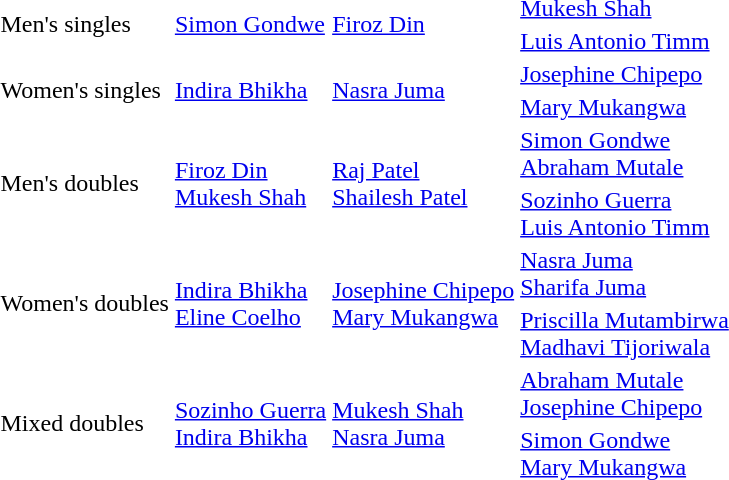<table>
<tr>
<td rowspan=2>Men's singles</td>
<td rowspan=2> <a href='#'>Simon Gondwe</a></td>
<td rowspan=2> <a href='#'>Firoz Din</a></td>
<td> <a href='#'>Mukesh Shah</a></td>
</tr>
<tr>
<td> <a href='#'>Luis Antonio Timm</a></td>
</tr>
<tr>
<td rowspan=2>Women's singles</td>
<td rowspan=2> <a href='#'>Indira Bhikha</a></td>
<td rowspan=2> <a href='#'>Nasra Juma</a></td>
<td> <a href='#'>Josephine Chipepo</a></td>
</tr>
<tr>
<td> <a href='#'>Mary Mukangwa</a></td>
</tr>
<tr>
<td rowspan=2>Men's doubles</td>
<td rowspan=2> <a href='#'>Firoz Din</a><br> <a href='#'>Mukesh Shah</a></td>
<td rowspan=2> <a href='#'>Raj Patel</a><br> <a href='#'>Shailesh Patel</a></td>
<td> <a href='#'>Simon Gondwe</a><br> <a href='#'>Abraham Mutale</a></td>
</tr>
<tr>
<td> <a href='#'>Sozinho Guerra</a><br> <a href='#'>Luis Antonio Timm</a></td>
</tr>
<tr>
<td rowspan=2>Women's doubles</td>
<td rowspan=2> <a href='#'>Indira Bhikha</a><br> <a href='#'>Eline Coelho</a></td>
<td rowspan=2> <a href='#'>Josephine Chipepo</a><br> <a href='#'>Mary Mukangwa</a></td>
<td> <a href='#'>Nasra Juma</a><br> <a href='#'>Sharifa Juma</a></td>
</tr>
<tr>
<td> <a href='#'>Priscilla Mutambirwa</a><br> <a href='#'>Madhavi Tijoriwala</a></td>
</tr>
<tr>
<td rowspan=2>Mixed doubles</td>
<td rowspan=2> <a href='#'>Sozinho Guerra</a><br> <a href='#'>Indira Bhikha</a></td>
<td rowspan=2> <a href='#'>Mukesh Shah</a><br> <a href='#'>Nasra Juma</a></td>
<td> <a href='#'>Abraham Mutale</a><br> <a href='#'>Josephine Chipepo</a></td>
</tr>
<tr>
<td> <a href='#'>Simon Gondwe</a><br> <a href='#'>Mary Mukangwa</a></td>
</tr>
</table>
